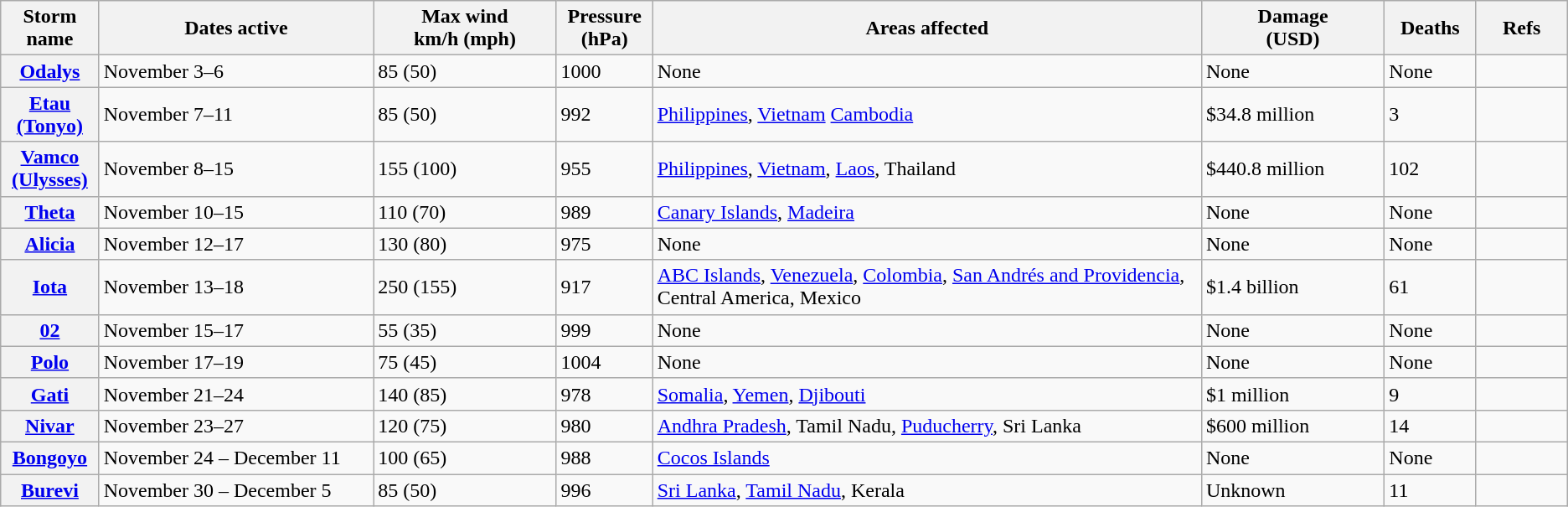<table class="wikitable sortable">
<tr>
<th width="5%">Storm name</th>
<th width="15%">Dates active</th>
<th width="10%">Max wind<br>km/h (mph)</th>
<th width="5%">Pressure<br>(hPa)</th>
<th width="30%">Areas affected</th>
<th width="10%">Damage<br>(USD)</th>
<th width="5%">Deaths</th>
<th width="5%">Refs</th>
</tr>
<tr>
<th><a href='#'>Odalys</a></th>
<td>November 3–6</td>
<td>85 (50)</td>
<td>1000</td>
<td>None</td>
<td>None</td>
<td>None</td>
<td></td>
</tr>
<tr>
<th><a href='#'>Etau (Tonyo)</a></th>
<td>November 7–11</td>
<td>85 (50)</td>
<td>992</td>
<td><a href='#'>Philippines</a>, <a href='#'>Vietnam</a> <a href='#'>Cambodia</a></td>
<td>$34.8 million</td>
<td>3</td>
<td></td>
</tr>
<tr>
<th><a href='#'>Vamco (Ulysses)</a></th>
<td>November 8–15</td>
<td>155 (100)</td>
<td>955</td>
<td><a href='#'>Philippines</a>, <a href='#'>Vietnam</a>, <a href='#'>Laos</a>, Thailand</td>
<td>$440.8 million</td>
<td>102</td>
<td></td>
</tr>
<tr>
<th><a href='#'>Theta</a></th>
<td>November 10–15</td>
<td>110 (70)</td>
<td>989</td>
<td><a href='#'>Canary Islands</a>, <a href='#'>Madeira</a></td>
<td>None</td>
<td>None</td>
<td></td>
</tr>
<tr>
<th><a href='#'>Alicia</a></th>
<td>November 12–17</td>
<td>130 (80)</td>
<td>975</td>
<td>None</td>
<td>None</td>
<td>None</td>
<td></td>
</tr>
<tr>
<th><a href='#'>Iota</a></th>
<td>November 13–18</td>
<td>250 (155)</td>
<td>917</td>
<td><a href='#'>ABC Islands</a>, <a href='#'>Venezuela</a>, <a href='#'>Colombia</a>, <a href='#'>San Andrés and Providencia</a>, Central America, Mexico</td>
<td>$1.4 billion</td>
<td>61</td>
<td></td>
</tr>
<tr>
<th><a href='#'>02</a></th>
<td>November 15–17</td>
<td>55 (35)</td>
<td>999</td>
<td>None</td>
<td>None</td>
<td>None</td>
<td></td>
</tr>
<tr>
<th><a href='#'>Polo</a></th>
<td>November 17–19</td>
<td>75 (45)</td>
<td>1004</td>
<td>None</td>
<td>None</td>
<td>None</td>
<td></td>
</tr>
<tr>
<th><a href='#'>Gati</a></th>
<td>November 21–24</td>
<td>140 (85)</td>
<td>978</td>
<td><a href='#'>Somalia</a>, <a href='#'>Yemen</a>, <a href='#'>Djibouti</a></td>
<td>$1 million</td>
<td>9</td>
<td></td>
</tr>
<tr>
<th><a href='#'>Nivar</a></th>
<td>November 23–27</td>
<td>120 (75)</td>
<td>980</td>
<td><a href='#'>Andhra Pradesh</a>, Tamil Nadu, <a href='#'>Puducherry</a>, Sri Lanka</td>
<td>$600 million</td>
<td>14</td>
<td></td>
</tr>
<tr>
<th><a href='#'>Bongoyo</a></th>
<td>November 24 – December 11</td>
<td>100 (65)</td>
<td>988</td>
<td><a href='#'>Cocos Islands</a></td>
<td>None</td>
<td>None</td>
<td></td>
</tr>
<tr>
<th><a href='#'>Burevi</a></th>
<td>November 30 – December 5</td>
<td>85 (50)</td>
<td>996</td>
<td><a href='#'>Sri Lanka</a>, <a href='#'>Tamil Nadu</a>, Kerala</td>
<td>Unknown</td>
<td>11</td>
<td></td>
</tr>
</table>
